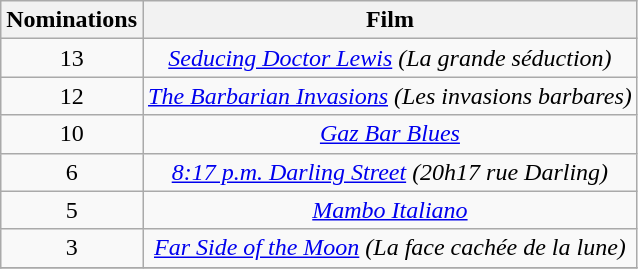<table class="wikitable" style="text-align:center;">
<tr>
<th scope="col" width="17">Nominations</th>
<th scope="col" align="center">Film</th>
</tr>
<tr>
<td rowspan="1" style="text-align:center;">13</td>
<td><em><a href='#'>Seducing Doctor Lewis</a> (La grande séduction)</em></td>
</tr>
<tr>
<td rowspan="1" style="text-align:center;">12</td>
<td><em><a href='#'>The Barbarian Invasions</a> (Les invasions barbares)</em></td>
</tr>
<tr>
<td rowspan="1" style="text-align:center;">10</td>
<td><em><a href='#'>Gaz Bar Blues</a></em></td>
</tr>
<tr>
<td rowspan="1" style="text-align:center;">6</td>
<td><em><a href='#'>8:17 p.m. Darling Street</a> (20h17 rue Darling)</em></td>
</tr>
<tr>
<td rowspan="1" style="text-align:center;">5</td>
<td><em><a href='#'>Mambo Italiano</a></em></td>
</tr>
<tr>
<td rowspan="1" style="text-align:center;">3</td>
<td><em><a href='#'>Far Side of the Moon</a> (La face cachée de la lune)</em></td>
</tr>
<tr>
</tr>
</table>
